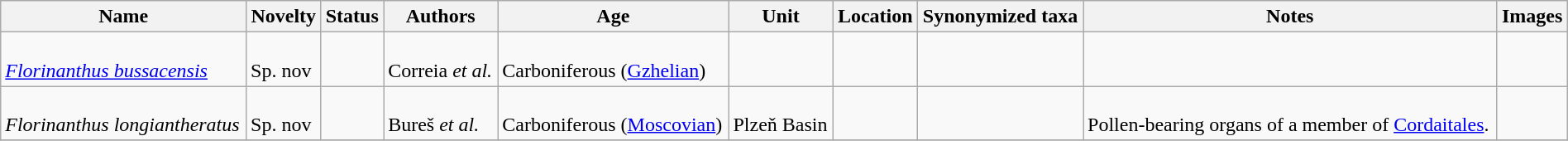<table class="wikitable sortable" align="center" width="100%">
<tr>
<th>Name</th>
<th>Novelty</th>
<th>Status</th>
<th>Authors</th>
<th>Age</th>
<th>Unit</th>
<th>Location</th>
<th>Synonymized taxa</th>
<th>Notes</th>
<th>Images</th>
</tr>
<tr>
<td><br><em><a href='#'>Florinanthus bussacensis</a></em></td>
<td><br>Sp. nov</td>
<td></td>
<td><br>Correia <em>et al.</em></td>
<td><br>Carboniferous (<a href='#'>Gzhelian</a>)</td>
<td></td>
<td><br></td>
<td></td>
<td></td>
<td></td>
</tr>
<tr>
<td><br><em>Florinanthus longiantheratus</em></td>
<td><br>Sp. nov</td>
<td></td>
<td><br>Bureš <em>et al.</em></td>
<td><br>Carboniferous (<a href='#'>Moscovian</a>)</td>
<td><br>Plzeň Basin</td>
<td><br></td>
<td></td>
<td><br>Pollen-bearing organs of a member of <a href='#'>Cordaitales</a>.</td>
<td></td>
</tr>
<tr>
</tr>
</table>
